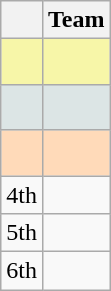<table class="wikitable" style="text-align:center">
<tr>
<th width=15></th>
<th>Team</th>
</tr>
<tr bgcolor="#F7F6A8">
<td align="center" style="height:23px"></td>
<td align=left></td>
</tr>
<tr bgcolor="#DCE5E5">
<td align="center" style="height:23px"></td>
<td align=left></td>
</tr>
<tr bgcolor="#FFDAB9">
<td align="center" style="height:23px"></td>
<td align=left></td>
</tr>
<tr>
<td>4th</td>
<td align=left></td>
</tr>
<tr>
<td>5th</td>
<td align=left></td>
</tr>
<tr>
<td>6th</td>
<td align=left></td>
</tr>
</table>
